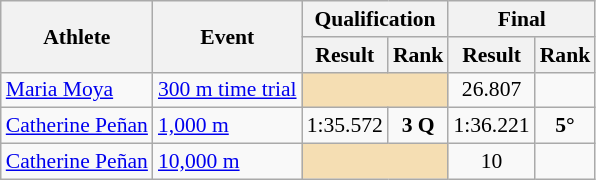<table class="wikitable" border="1" style="font-size:90%">
<tr>
<th rowspan=2>Athlete</th>
<th rowspan=2>Event</th>
<th colspan=2>Qualification</th>
<th colspan=2>Final</th>
</tr>
<tr>
<th>Result</th>
<th>Rank</th>
<th>Result</th>
<th>Rank</th>
</tr>
<tr>
<td><a href='#'>Maria Moya</a></td>
<td><a href='#'>300 m time trial</a></td>
<td bgcolor=wheat colspan="2"></td>
<td align=center>26.807</td>
<td align=center></td>
</tr>
<tr>
<td><a href='#'>Catherine Peñan</a></td>
<td><a href='#'>1,000 m</a></td>
<td align=center>1:35.572</td>
<td align=center><strong>3 Q</strong></td>
<td align=center>1:36.221</td>
<td align=center><strong>5°</strong></td>
</tr>
<tr>
<td><a href='#'>Catherine Peñan</a></td>
<td><a href='#'>10,000 m</a></td>
<td bgcolor=wheat colspan="2"></td>
<td align=center>10</td>
<td align=center></td>
</tr>
</table>
